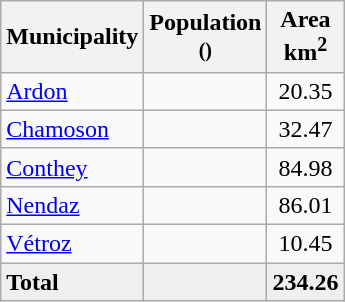<table class="wikitable">
<tr>
<th>Municipality</th>
<th>Population<br><small>()</small></th>
<th>Area <br>km<sup>2</sup></th>
</tr>
<tr>
<td><a href='#'>Ardon</a></td>
<td align="center"></td>
<td align="center">20.35</td>
</tr>
<tr>
<td><a href='#'>Chamoson</a></td>
<td align="center"></td>
<td align="center">32.47</td>
</tr>
<tr>
<td><a href='#'>Conthey</a></td>
<td align="center"></td>
<td align="center">84.98</td>
</tr>
<tr>
<td><a href='#'>Nendaz</a></td>
<td align="center"></td>
<td align="center">86.01</td>
</tr>
<tr>
<td><a href='#'>Vétroz</a></td>
<td align="center"></td>
<td align="center">10.45</td>
</tr>
<tr>
<td bgcolor="#EFEFEF"><strong>Total</strong></td>
<td bgcolor="#EFEFEF" align="center"></td>
<td bgcolor="#EFEFEF" align="center"><strong>234.26</strong></td>
</tr>
</table>
